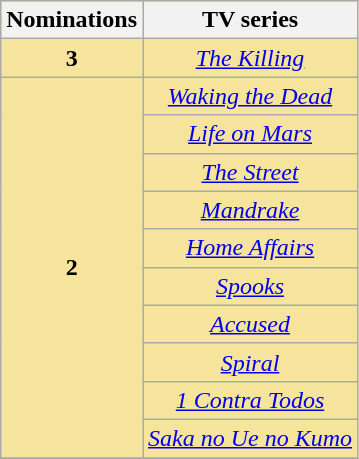<table class="wikitable" rowspan=2 style="text-align: center; background: #f6e39c">
<tr>
<th scope="col" style="width:55px;">Nominations</th>
<th scope="col" style="text-align:center;">TV series</th>
</tr>
<tr>
<td><strong>3</strong></td>
<td><em><a href='#'>The Killing</a></em></td>
</tr>
<tr>
<td rowspan="10"><strong>2</strong></td>
<td><em><a href='#'>Waking the Dead</a></em></td>
</tr>
<tr>
<td><em><a href='#'>Life on Mars</a></em></td>
</tr>
<tr>
<td><em><a href='#'>The Street</a></em></td>
</tr>
<tr>
<td><em><a href='#'>Mandrake</a></em></td>
</tr>
<tr>
<td><em><a href='#'>Home Affairs</a></em></td>
</tr>
<tr>
<td><em><a href='#'>Spooks</a></em></td>
</tr>
<tr>
<td><em><a href='#'>Accused</a></em></td>
</tr>
<tr>
<td><em><a href='#'>Spiral</a></em></td>
</tr>
<tr>
<td><em><a href='#'>1 Contra Todos</a></em></td>
</tr>
<tr>
<td><em><a href='#'>Saka no Ue no Kumo</a></em></td>
</tr>
<tr>
</tr>
</table>
